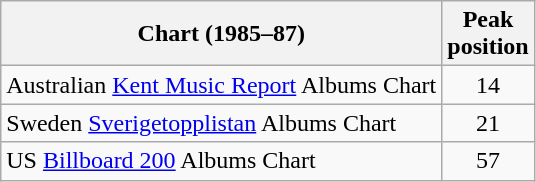<table class="wikitable">
<tr>
<th>Chart (1985–87)</th>
<th>Peak<br>position</th>
</tr>
<tr>
<td>Australian <a href='#'>Kent Music Report</a> Albums Chart</td>
<td align="center">14</td>
</tr>
<tr>
<td>Sweden <a href='#'>Sverigetopplistan</a> Albums Chart</td>
<td align="center">21</td>
</tr>
<tr>
<td>US <a href='#'>Billboard 200</a> Albums Chart</td>
<td align="center">57</td>
</tr>
</table>
